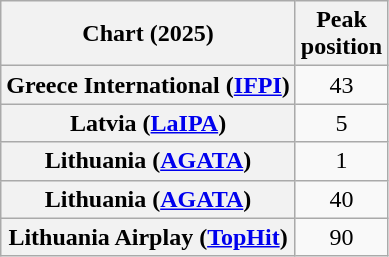<table class="wikitable sortable plainrowheaders" style="text-align:center">
<tr>
<th scope="col">Chart (2025)</th>
<th scope="col">Peak<br>position</th>
</tr>
<tr>
<th scope="row">Greece International (<a href='#'>IFPI</a>)</th>
<td>43</td>
</tr>
<tr>
<th scope="row">Latvia (<a href='#'>LaIPA</a>)</th>
<td>5</td>
</tr>
<tr>
<th scope="row">Lithuania (<a href='#'>AGATA</a>)</th>
<td>1</td>
</tr>
<tr>
<th scope="row">Lithuania (<a href='#'>AGATA</a>)<br><em></em></th>
<td>40</td>
</tr>
<tr>
<th scope="row">Lithuania Airplay (<a href='#'>TopHit</a>)</th>
<td>90</td>
</tr>
</table>
